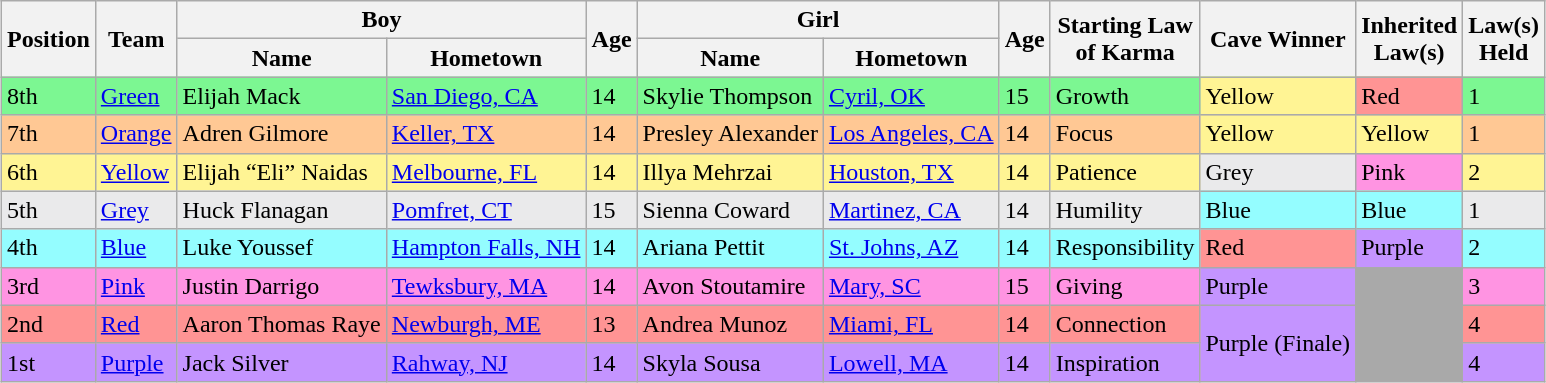<table class="wikitable" style="margin:1em auto">
<tr>
<th rowspan="2">Position</th>
<th rowspan="2">Team</th>
<th colspan="2">Boy</th>
<th rowspan="2">Age</th>
<th colspan="2">Girl</th>
<th rowspan="2">Age</th>
<th rowspan="2">Starting Law<br>of Karma</th>
<th rowspan="2">Cave Winner</th>
<th rowspan="2" nowrap>Inherited <br> Law(s)</th>
<th rowspan="2" nowrap>Law(s) <br> Held</th>
</tr>
<tr>
<th>Name</th>
<th>Hometown</th>
<th>Name</th>
<th>Hometown</th>
</tr>
<tr style="background:#7cf792;">
<td>8th</td>
<td><a href='#'>Green</a></td>
<td>Elijah Mack</td>
<td><a href='#'>San Diego, CA</a></td>
<td>14</td>
<td>Skylie Thompson</td>
<td><a href='#'>Cyril, OK</a></td>
<td>15</td>
<td>Growth</td>
<td style="background:#fff494;">Yellow</td>
<td style="background:#ff9494;">Red</td>
<td>1</td>
</tr>
<tr style="background:#ffc894;">
<td>7th</td>
<td><a href='#'>Orange</a></td>
<td>Adren Gilmore</td>
<td><a href='#'>Keller, TX</a></td>
<td>14</td>
<td nowrap>Presley Alexander</td>
<td nowrap><a href='#'>Los Angeles, CA</a></td>
<td>14</td>
<td>Focus</td>
<td style="background:#fff494;">Yellow</td>
<td style="background:#fff494;">Yellow</td>
<td>1</td>
</tr>
<tr style="background:#fff494;">
<td>6th</td>
<td><a href='#'>Yellow</a></td>
<td>Elijah “Eli” Naidas</td>
<td><a href='#'>Melbourne, FL</a></td>
<td>14</td>
<td>Illya Mehrzai</td>
<td><a href='#'>Houston, TX</a></td>
<td>14</td>
<td>Patience</td>
<td style="background:#eaeaeb;">Grey</td>
<td style="background:#ff94e2;">Pink</td>
<td>2</td>
</tr>
<tr style="background:#eaeaeb;">
<td>5th</td>
<td><a href='#'>Grey</a></td>
<td>Huck Flanagan</td>
<td><a href='#'>Pomfret, CT</a></td>
<td>15</td>
<td>Sienna Coward</td>
<td><a href='#'>Martinez, CA</a></td>
<td>14</td>
<td>Humility</td>
<td style="background:#94fdff;">Blue</td>
<td style="background:#94fdff;">Blue</td>
<td>1</td>
</tr>
<tr style="background:#94fdff;">
<td>4th</td>
<td><a href='#'>Blue</a></td>
<td>Luke Youssef</td>
<td nowrap><a href='#'>Hampton Falls, NH</a></td>
<td>14</td>
<td>Ariana Pettit</td>
<td><a href='#'>St. Johns, AZ</a></td>
<td>14</td>
<td>Responsibility</td>
<td style="background:#ff9494;">Red</td>
<td style="background:#c494ff;">Purple</td>
<td>2</td>
</tr>
<tr style="background:#ff94e2;">
<td>3rd</td>
<td><a href='#'>Pink</a></td>
<td>Justin Darrigo</td>
<td><a href='#'>Tewksbury, MA</a></td>
<td>14</td>
<td>Avon Stoutamire</td>
<td><a href='#'>Mary, SC</a></td>
<td>15</td>
<td>Giving</td>
<td style="background:#c494ff;">Purple</td>
<td bgcolor="darkgray" rowspan=3></td>
<td>3</td>
</tr>
<tr style="background:#ff9494;">
<td>2nd</td>
<td><a href='#'>Red</a></td>
<td nowrap>Aaron Thomas Raye</td>
<td><a href='#'>Newburgh, ME</a></td>
<td>13</td>
<td>Andrea Munoz</td>
<td><a href='#'>Miami, FL</a></td>
<td>14</td>
<td>Connection</td>
<td rowspan="2" style="background:#c494ff;" nowrap="">Purple (Finale)</td>
<td>4</td>
</tr>
<tr style="background:#c494ff;">
<td>1st</td>
<td><a href='#'>Purple</a></td>
<td>Jack Silver</td>
<td><a href='#'>Rahway, NJ</a></td>
<td>14</td>
<td>Skyla Sousa</td>
<td><a href='#'>Lowell, MA</a></td>
<td>14</td>
<td>Inspiration</td>
<td>4</td>
</tr>
</table>
